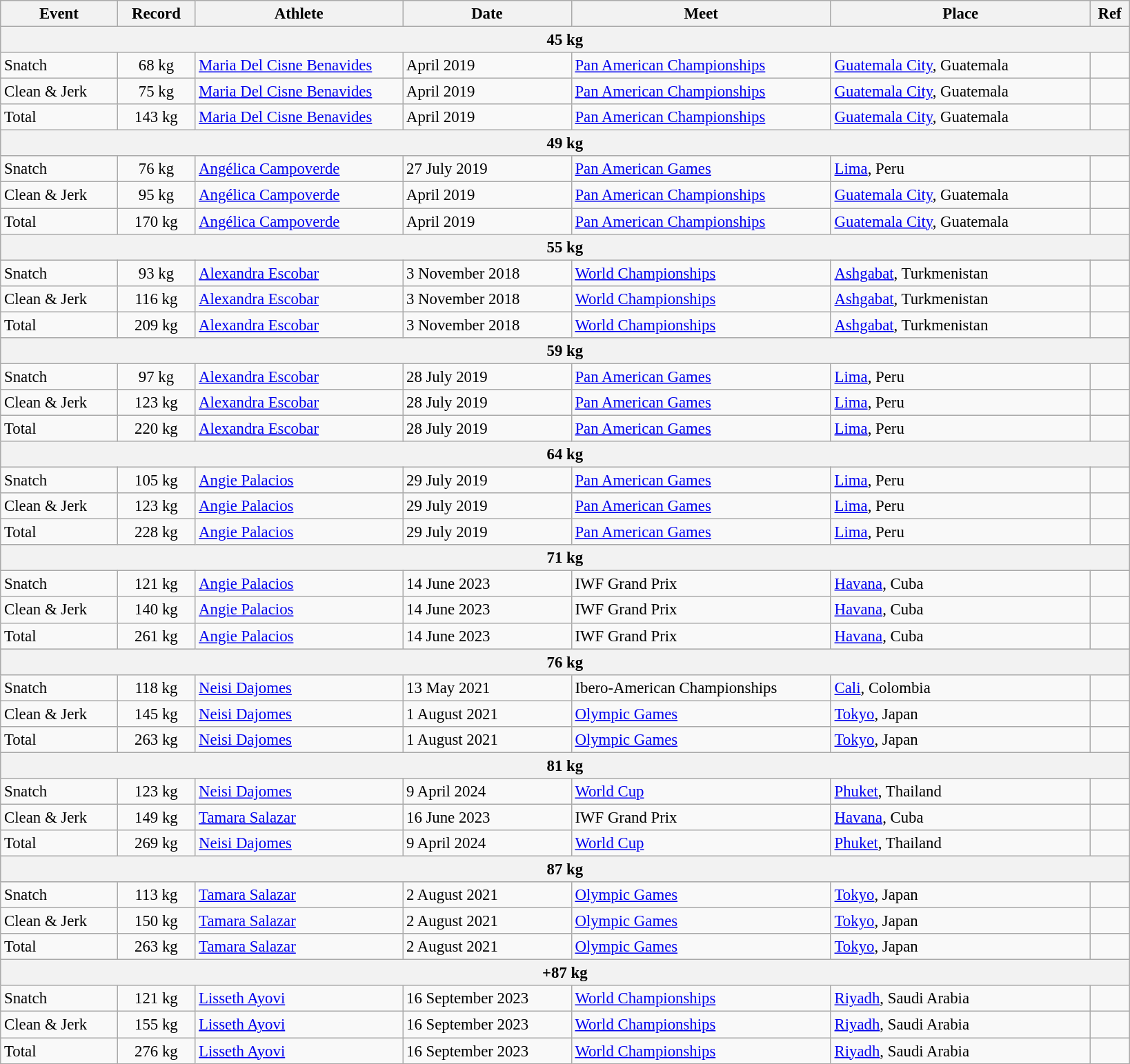<table class="wikitable" style="font-size:95%;">
<tr>
<th width=9%>Event</th>
<th width=6%>Record</th>
<th width=16%>Athlete</th>
<th width=13%>Date</th>
<th width=20%>Meet</th>
<th width=20%>Place</th>
<th width=3%>Ref</th>
</tr>
<tr bgcolor="#DDDDDD">
<th colspan="7">45 kg</th>
</tr>
<tr>
<td>Snatch</td>
<td align="center">68 kg</td>
<td><a href='#'>Maria Del Cisne Benavides</a></td>
<td>April 2019</td>
<td><a href='#'>Pan American Championships</a></td>
<td><a href='#'>Guatemala City</a>, Guatemala</td>
<td></td>
</tr>
<tr>
<td>Clean & Jerk</td>
<td align="center">75 kg</td>
<td><a href='#'>Maria Del Cisne Benavides</a></td>
<td>April 2019</td>
<td><a href='#'>Pan American Championships</a></td>
<td><a href='#'>Guatemala City</a>, Guatemala</td>
<td></td>
</tr>
<tr>
<td>Total</td>
<td align="center">143 kg</td>
<td><a href='#'>Maria Del Cisne Benavides</a></td>
<td>April 2019</td>
<td><a href='#'>Pan American Championships</a></td>
<td><a href='#'>Guatemala City</a>, Guatemala</td>
<td></td>
</tr>
<tr bgcolor="#DDDDDD">
<th colspan="7">49 kg</th>
</tr>
<tr>
<td>Snatch</td>
<td align="center">76 kg</td>
<td><a href='#'>Angélica Campoverde</a></td>
<td>27 July 2019</td>
<td><a href='#'>Pan American Games</a></td>
<td><a href='#'>Lima</a>, Peru</td>
<td></td>
</tr>
<tr>
<td>Clean & Jerk</td>
<td align="center">95 kg</td>
<td><a href='#'>Angélica Campoverde</a></td>
<td>April 2019</td>
<td><a href='#'>Pan American Championships</a></td>
<td><a href='#'>Guatemala City</a>, Guatemala</td>
<td></td>
</tr>
<tr>
<td>Total</td>
<td align="center">170 kg</td>
<td><a href='#'>Angélica Campoverde</a></td>
<td>April 2019</td>
<td><a href='#'>Pan American Championships</a></td>
<td><a href='#'>Guatemala City</a>, Guatemala</td>
<td></td>
</tr>
<tr bgcolor="#DDDDDD">
<th colspan="7">55 kg</th>
</tr>
<tr>
<td>Snatch</td>
<td align="center">93 kg</td>
<td><a href='#'>Alexandra Escobar</a></td>
<td>3 November 2018</td>
<td><a href='#'>World Championships</a></td>
<td><a href='#'>Ashgabat</a>, Turkmenistan</td>
<td></td>
</tr>
<tr>
<td>Clean & Jerk</td>
<td align="center">116 kg</td>
<td><a href='#'>Alexandra Escobar</a></td>
<td>3 November 2018</td>
<td><a href='#'>World Championships</a></td>
<td><a href='#'>Ashgabat</a>, Turkmenistan</td>
<td></td>
</tr>
<tr>
<td>Total</td>
<td align="center">209 kg</td>
<td><a href='#'>Alexandra Escobar</a></td>
<td>3 November 2018</td>
<td><a href='#'>World Championships</a></td>
<td><a href='#'>Ashgabat</a>, Turkmenistan</td>
<td></td>
</tr>
<tr bgcolor="#DDDDDD">
<th colspan="7">59 kg</th>
</tr>
<tr>
<td>Snatch</td>
<td align="center">97 kg</td>
<td><a href='#'>Alexandra Escobar</a></td>
<td>28 July 2019</td>
<td><a href='#'>Pan American Games</a></td>
<td><a href='#'>Lima</a>, Peru</td>
<td></td>
</tr>
<tr>
<td>Clean & Jerk</td>
<td align="center">123 kg</td>
<td><a href='#'>Alexandra Escobar</a></td>
<td>28 July 2019</td>
<td><a href='#'>Pan American Games</a></td>
<td><a href='#'>Lima</a>, Peru</td>
<td></td>
</tr>
<tr>
<td>Total</td>
<td align="center">220 kg</td>
<td><a href='#'>Alexandra Escobar</a></td>
<td>28 July 2019</td>
<td><a href='#'>Pan American Games</a></td>
<td><a href='#'>Lima</a>, Peru</td>
<td></td>
</tr>
<tr bgcolor="#DDDDDD">
<th colspan="7">64 kg</th>
</tr>
<tr>
<td>Snatch</td>
<td align="center">105 kg</td>
<td><a href='#'>Angie Palacios</a></td>
<td>29 July 2019</td>
<td><a href='#'>Pan American Games</a></td>
<td><a href='#'>Lima</a>, Peru</td>
<td></td>
</tr>
<tr>
<td>Clean & Jerk</td>
<td align="center">123 kg</td>
<td><a href='#'>Angie Palacios</a></td>
<td>29 July 2019</td>
<td><a href='#'>Pan American Games</a></td>
<td><a href='#'>Lima</a>, Peru</td>
<td></td>
</tr>
<tr>
<td>Total</td>
<td align="center">228 kg</td>
<td><a href='#'>Angie Palacios</a></td>
<td>29 July 2019</td>
<td><a href='#'>Pan American Games</a></td>
<td><a href='#'>Lima</a>, Peru</td>
<td></td>
</tr>
<tr bgcolor="#DDDDDD">
<th colspan="7">71 kg</th>
</tr>
<tr>
<td>Snatch</td>
<td align="center">121 kg</td>
<td><a href='#'>Angie Palacios</a></td>
<td>14 June 2023</td>
<td>IWF Grand Prix</td>
<td><a href='#'>Havana</a>, Cuba</td>
<td></td>
</tr>
<tr>
<td>Clean & Jerk</td>
<td align="center">140 kg</td>
<td><a href='#'>Angie Palacios</a></td>
<td>14 June 2023</td>
<td>IWF Grand Prix</td>
<td><a href='#'>Havana</a>, Cuba</td>
<td></td>
</tr>
<tr>
<td>Total</td>
<td align="center">261 kg</td>
<td><a href='#'>Angie Palacios</a></td>
<td>14 June 2023</td>
<td>IWF Grand Prix</td>
<td><a href='#'>Havana</a>, Cuba</td>
<td></td>
</tr>
<tr bgcolor="#DDDDDD">
<th colspan="7">76 kg</th>
</tr>
<tr>
<td>Snatch</td>
<td align="center">118 kg</td>
<td><a href='#'>Neisi Dajomes</a></td>
<td>13 May 2021</td>
<td>Ibero-American Championships</td>
<td><a href='#'>Cali</a>, Colombia</td>
<td></td>
</tr>
<tr>
<td>Clean & Jerk</td>
<td align="center">145 kg</td>
<td><a href='#'>Neisi Dajomes</a></td>
<td>1 August 2021</td>
<td><a href='#'>Olympic Games</a></td>
<td><a href='#'>Tokyo</a>, Japan</td>
<td></td>
</tr>
<tr>
<td>Total</td>
<td align="center">263 kg</td>
<td><a href='#'>Neisi Dajomes</a></td>
<td>1 August 2021</td>
<td><a href='#'>Olympic Games</a></td>
<td><a href='#'>Tokyo</a>, Japan</td>
<td></td>
</tr>
<tr bgcolor="#DDDDDD">
<th colspan="7">81 kg</th>
</tr>
<tr>
<td>Snatch</td>
<td align="center">123 kg</td>
<td><a href='#'>Neisi Dajomes</a></td>
<td>9 April 2024</td>
<td><a href='#'>World Cup</a></td>
<td><a href='#'>Phuket</a>, Thailand</td>
<td></td>
</tr>
<tr>
<td>Clean & Jerk</td>
<td align="center">149 kg</td>
<td><a href='#'>Tamara Salazar</a></td>
<td>16 June 2023</td>
<td>IWF Grand Prix</td>
<td><a href='#'>Havana</a>, Cuba</td>
<td></td>
</tr>
<tr>
<td>Total</td>
<td align="center">269 kg</td>
<td><a href='#'>Neisi Dajomes</a></td>
<td>9 April 2024</td>
<td><a href='#'>World Cup</a></td>
<td><a href='#'>Phuket</a>, Thailand</td>
<td></td>
</tr>
<tr bgcolor="#DDDDDD">
<th colspan="7">87 kg</th>
</tr>
<tr>
<td>Snatch</td>
<td align="center">113 kg</td>
<td><a href='#'>Tamara Salazar</a></td>
<td>2 August 2021</td>
<td><a href='#'>Olympic Games</a></td>
<td><a href='#'>Tokyo</a>, Japan</td>
<td></td>
</tr>
<tr>
<td>Clean & Jerk</td>
<td align="center">150 kg</td>
<td><a href='#'>Tamara Salazar</a></td>
<td>2 August 2021</td>
<td><a href='#'>Olympic Games</a></td>
<td><a href='#'>Tokyo</a>, Japan</td>
<td></td>
</tr>
<tr>
<td>Total</td>
<td align="center">263 kg</td>
<td><a href='#'>Tamara Salazar</a></td>
<td>2 August 2021</td>
<td><a href='#'>Olympic Games</a></td>
<td><a href='#'>Tokyo</a>, Japan</td>
<td></td>
</tr>
<tr bgcolor="#DDDDDD">
<th colspan="7">+87 kg</th>
</tr>
<tr>
<td>Snatch</td>
<td align="center">121 kg</td>
<td><a href='#'>Lisseth Ayovi</a></td>
<td>16 September 2023</td>
<td><a href='#'>World Championships</a></td>
<td><a href='#'>Riyadh</a>, Saudi Arabia</td>
<td></td>
</tr>
<tr>
<td>Clean & Jerk</td>
<td align="center">155 kg</td>
<td><a href='#'>Lisseth Ayovi</a></td>
<td>16 September 2023</td>
<td><a href='#'>World Championships</a></td>
<td><a href='#'>Riyadh</a>, Saudi Arabia</td>
<td></td>
</tr>
<tr>
<td>Total</td>
<td align="center">276 kg</td>
<td><a href='#'>Lisseth Ayovi</a></td>
<td>16 September 2023</td>
<td><a href='#'>World Championships</a></td>
<td><a href='#'>Riyadh</a>, Saudi Arabia</td>
<td></td>
</tr>
</table>
